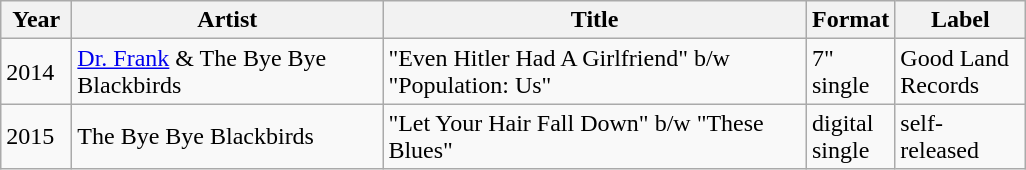<table class="wikitable">
<tr>
<th style="width:40px;">Year</th>
<th style="width:200px;">Artist</th>
<th style="width:275px;">Title</th>
<th style="width:40px;">Format</th>
<th style="width:80px;">Label</th>
</tr>
<tr>
<td>2014</td>
<td><a href='#'>Dr. Frank</a> & The Bye Bye Blackbirds</td>
<td>"Even Hitler Had A Girlfriend" b/w "Population: Us"</td>
<td>7" single</td>
<td>Good Land Records</td>
</tr>
<tr>
<td>2015</td>
<td>The Bye Bye Blackbirds</td>
<td>"Let Your Hair Fall Down" b/w "These Blues"</td>
<td>digital single</td>
<td>self-released</td>
</tr>
</table>
